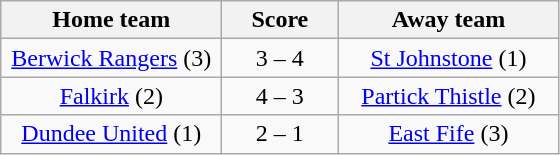<table class="wikitable" style="text-align: center">
<tr>
<th width=140>Home team</th>
<th width=70>Score</th>
<th width=140>Away team</th>
</tr>
<tr>
<td><a href='#'>Berwick Rangers</a> (3)</td>
<td>3 – 4</td>
<td><a href='#'>St Johnstone</a> (1)</td>
</tr>
<tr>
<td><a href='#'>Falkirk</a> (2)</td>
<td>4 – 3</td>
<td><a href='#'>Partick Thistle</a> (2)</td>
</tr>
<tr>
<td><a href='#'>Dundee United</a> (1)</td>
<td>2 – 1</td>
<td><a href='#'>East Fife</a> (3)</td>
</tr>
</table>
